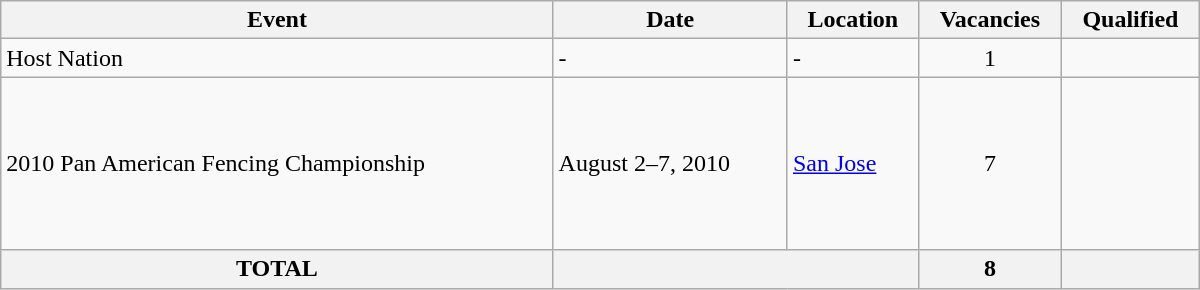<table class="wikitable" width=800>
<tr>
<th>Event</th>
<th>Date</th>
<th>Location</th>
<th>Vacancies</th>
<th>Qualified</th>
</tr>
<tr>
<td>Host Nation</td>
<td>-</td>
<td>-</td>
<td align=center>1</td>
<td></td>
</tr>
<tr>
<td>2010 Pan American Fencing Championship</td>
<td>August 2–7, 2010</td>
<td> <a href='#'>San Jose</a></td>
<td align=center>7 </td>
<td><br><br><br><br><br><br></td>
</tr>
<tr>
<th>TOTAL</th>
<th colspan="2"></th>
<th>8</th>
<th></th>
</tr>
</table>
